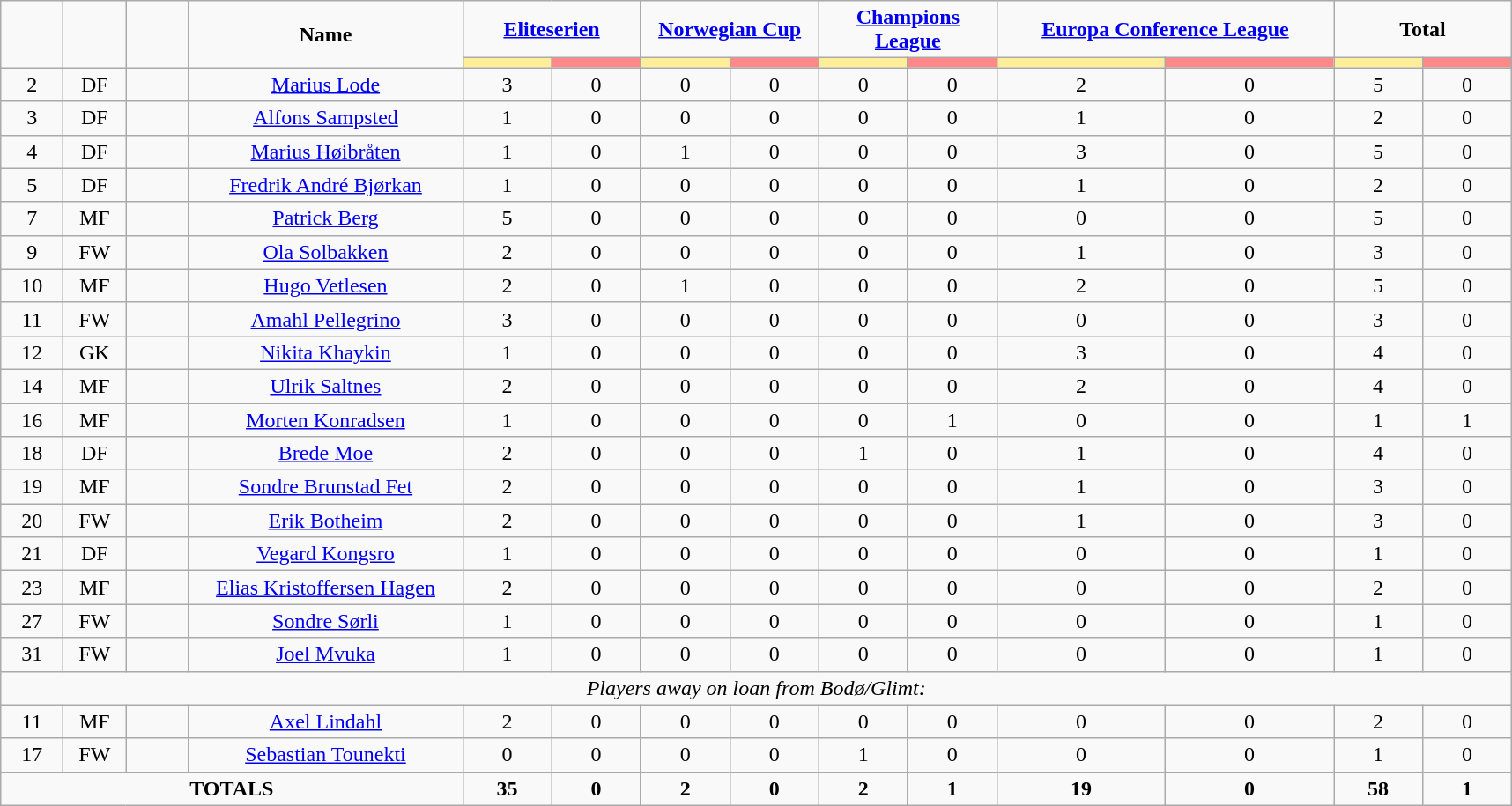<table class="wikitable" style="font-size: 100%; text-align: center;">
<tr>
<td rowspan="2" width=40 align="center"><strong></strong></td>
<td rowspan="2" width=40 align="center"><strong></strong></td>
<td rowspan="2" width=40 align="center"><strong></strong></td>
<td rowspan="2" width=200 align="center"><strong>Name</strong></td>
<td colspan="2" align="center"><strong><a href='#'>Eliteserien</a></strong></td>
<td colspan="2" align="center"><strong><a href='#'>Norwegian Cup</a></strong></td>
<td colspan="2" align="center"><strong><a href='#'>Champions League</a></strong></td>
<td colspan="2" align="center"><strong><a href='#'>Europa Conference League</a></strong></td>
<td colspan="2" align="center"><strong>Total</strong></td>
</tr>
<tr>
<th width=60 style="background: #FFEE99"></th>
<th width=60 style="background: #FF8888"></th>
<th width=60 style="background: #FFEE99"></th>
<th width=60 style="background: #FF8888"></th>
<th width=60 style="background: #FFEE99"></th>
<th width=60 style="background: #FF8888"></th>
<th width=120 style="background: #FFEE99"></th>
<th width=120 style="background: #FF8888"></th>
<th width=60 style="background: #FFEE99"></th>
<th width=60 style="background: #FF8888"></th>
</tr>
<tr>
<td>2</td>
<td>DF</td>
<td></td>
<td><a href='#'>Marius Lode</a></td>
<td>3</td>
<td>0</td>
<td>0</td>
<td>0</td>
<td>0</td>
<td>0</td>
<td>2</td>
<td>0</td>
<td>5</td>
<td>0</td>
</tr>
<tr>
<td>3</td>
<td>DF</td>
<td></td>
<td><a href='#'>Alfons Sampsted</a></td>
<td>1</td>
<td>0</td>
<td>0</td>
<td>0</td>
<td>0</td>
<td>0</td>
<td>1</td>
<td>0</td>
<td>2</td>
<td>0</td>
</tr>
<tr>
<td>4</td>
<td>DF</td>
<td></td>
<td><a href='#'>Marius Høibråten</a></td>
<td>1</td>
<td>0</td>
<td>1</td>
<td>0</td>
<td>0</td>
<td>0</td>
<td>3</td>
<td>0</td>
<td>5</td>
<td>0</td>
</tr>
<tr>
<td>5</td>
<td>DF</td>
<td></td>
<td><a href='#'>Fredrik André Bjørkan</a></td>
<td>1</td>
<td>0</td>
<td>0</td>
<td>0</td>
<td>0</td>
<td>0</td>
<td>1</td>
<td>0</td>
<td>2</td>
<td>0</td>
</tr>
<tr>
<td>7</td>
<td>MF</td>
<td></td>
<td><a href='#'>Patrick Berg</a></td>
<td>5</td>
<td>0</td>
<td>0</td>
<td>0</td>
<td>0</td>
<td>0</td>
<td>0</td>
<td>0</td>
<td>5</td>
<td>0</td>
</tr>
<tr>
<td>9</td>
<td>FW</td>
<td></td>
<td><a href='#'>Ola Solbakken</a></td>
<td>2</td>
<td>0</td>
<td>0</td>
<td>0</td>
<td>0</td>
<td>0</td>
<td>1</td>
<td>0</td>
<td>3</td>
<td>0</td>
</tr>
<tr>
<td>10</td>
<td>MF</td>
<td></td>
<td><a href='#'>Hugo Vetlesen</a></td>
<td>2</td>
<td>0</td>
<td>1</td>
<td>0</td>
<td>0</td>
<td>0</td>
<td>2</td>
<td>0</td>
<td>5</td>
<td>0</td>
</tr>
<tr>
<td>11</td>
<td>FW</td>
<td></td>
<td><a href='#'>Amahl Pellegrino</a></td>
<td>3</td>
<td>0</td>
<td>0</td>
<td>0</td>
<td>0</td>
<td>0</td>
<td>0</td>
<td>0</td>
<td>3</td>
<td>0</td>
</tr>
<tr>
<td>12</td>
<td>GK</td>
<td></td>
<td><a href='#'>Nikita Khaykin</a></td>
<td>1</td>
<td>0</td>
<td>0</td>
<td>0</td>
<td>0</td>
<td>0</td>
<td>3</td>
<td>0</td>
<td>4</td>
<td>0</td>
</tr>
<tr>
<td>14</td>
<td>MF</td>
<td></td>
<td><a href='#'>Ulrik Saltnes</a></td>
<td>2</td>
<td>0</td>
<td>0</td>
<td>0</td>
<td>0</td>
<td>0</td>
<td>2</td>
<td>0</td>
<td>4</td>
<td>0</td>
</tr>
<tr>
<td>16</td>
<td>MF</td>
<td></td>
<td><a href='#'>Morten Konradsen</a></td>
<td>1</td>
<td>0</td>
<td>0</td>
<td>0</td>
<td>0</td>
<td>1</td>
<td>0</td>
<td>0</td>
<td>1</td>
<td>1</td>
</tr>
<tr>
<td>18</td>
<td>DF</td>
<td></td>
<td><a href='#'>Brede Moe</a></td>
<td>2</td>
<td>0</td>
<td>0</td>
<td>0</td>
<td>1</td>
<td>0</td>
<td>1</td>
<td>0</td>
<td>4</td>
<td>0</td>
</tr>
<tr>
<td>19</td>
<td>MF</td>
<td></td>
<td><a href='#'>Sondre Brunstad Fet</a></td>
<td>2</td>
<td>0</td>
<td>0</td>
<td>0</td>
<td>0</td>
<td>0</td>
<td>1</td>
<td>0</td>
<td>3</td>
<td>0</td>
</tr>
<tr>
<td>20</td>
<td>FW</td>
<td></td>
<td><a href='#'>Erik Botheim</a></td>
<td>2</td>
<td>0</td>
<td>0</td>
<td>0</td>
<td>0</td>
<td>0</td>
<td>1</td>
<td>0</td>
<td>3</td>
<td>0</td>
</tr>
<tr>
<td>21</td>
<td>DF</td>
<td></td>
<td><a href='#'>Vegard Kongsro</a></td>
<td>1</td>
<td>0</td>
<td>0</td>
<td>0</td>
<td>0</td>
<td>0</td>
<td>0</td>
<td>0</td>
<td>1</td>
<td>0</td>
</tr>
<tr>
<td>23</td>
<td>MF</td>
<td></td>
<td><a href='#'>Elias Kristoffersen Hagen</a></td>
<td>2</td>
<td>0</td>
<td>0</td>
<td>0</td>
<td>0</td>
<td>0</td>
<td>0</td>
<td>0</td>
<td>2</td>
<td>0</td>
</tr>
<tr>
<td>27</td>
<td>FW</td>
<td></td>
<td><a href='#'>Sondre Sørli</a></td>
<td>1</td>
<td>0</td>
<td>0</td>
<td>0</td>
<td>0</td>
<td>0</td>
<td>0</td>
<td>0</td>
<td>1</td>
<td>0</td>
</tr>
<tr>
<td>31</td>
<td>FW</td>
<td></td>
<td><a href='#'>Joel Mvuka</a></td>
<td>1</td>
<td>0</td>
<td>0</td>
<td>0</td>
<td>0</td>
<td>0</td>
<td>0</td>
<td>0</td>
<td>1</td>
<td>0</td>
</tr>
<tr>
<td colspan="14"><em>Players away on loan from Bodø/Glimt:</em></td>
</tr>
<tr>
<td>11</td>
<td>MF</td>
<td></td>
<td><a href='#'>Axel Lindahl</a></td>
<td>2</td>
<td>0</td>
<td>0</td>
<td>0</td>
<td>0</td>
<td>0</td>
<td>0</td>
<td>0</td>
<td>2</td>
<td>0</td>
</tr>
<tr>
<td>17</td>
<td>FW</td>
<td></td>
<td><a href='#'>Sebastian Tounekti</a></td>
<td>0</td>
<td>0</td>
<td>0</td>
<td>0</td>
<td>1</td>
<td>0</td>
<td>0</td>
<td>0</td>
<td>1</td>
<td>0</td>
</tr>
<tr>
<td colspan="4"><strong>TOTALS</strong></td>
<td><strong>35</strong></td>
<td><strong>0</strong></td>
<td><strong>2</strong></td>
<td><strong>0</strong></td>
<td><strong>2</strong></td>
<td><strong>1</strong></td>
<td><strong>19</strong></td>
<td><strong>0</strong></td>
<td><strong>58</strong></td>
<td><strong>1</strong></td>
</tr>
</table>
